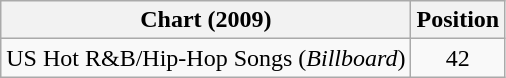<table class="wikitable">
<tr>
<th>Chart (2009)</th>
<th>Position</th>
</tr>
<tr>
<td>US Hot R&B/Hip-Hop Songs (<em>Billboard</em>)</td>
<td style="text-align:center;">42</td>
</tr>
</table>
